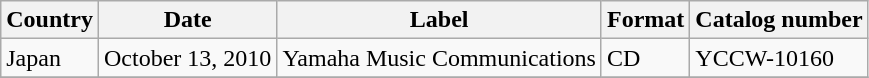<table class="wikitable">
<tr>
<th>Country</th>
<th>Date</th>
<th>Label</th>
<th>Format</th>
<th>Catalog number</th>
</tr>
<tr>
<td>Japan</td>
<td>October 13, 2010</td>
<td>Yamaha Music Communications</td>
<td>CD</td>
<td>YCCW-10160</td>
</tr>
<tr>
</tr>
</table>
